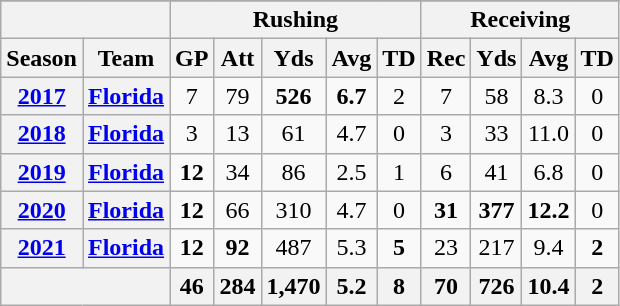<table class="wikitable" style="text-align:center;">
<tr>
</tr>
<tr>
<th colspan="2"></th>
<th colspan="5">Rushing</th>
<th colspan="6">Receiving</th>
</tr>
<tr>
<th>Season</th>
<th>Team</th>
<th>GP</th>
<th>Att</th>
<th>Yds</th>
<th>Avg</th>
<th>TD</th>
<th>Rec</th>
<th>Yds</th>
<th>Avg</th>
<th>TD</th>
</tr>
<tr>
<th><a href='#'>2017</a></th>
<th><a href='#'>Florida</a></th>
<td>7</td>
<td>79</td>
<td><strong>526</strong></td>
<td><strong>6.7</strong></td>
<td>2</td>
<td>7</td>
<td>58</td>
<td>8.3</td>
<td>0</td>
</tr>
<tr>
<th><a href='#'>2018</a></th>
<th><a href='#'>Florida</a></th>
<td>3</td>
<td>13</td>
<td>61</td>
<td>4.7</td>
<td>0</td>
<td>3</td>
<td>33</td>
<td>11.0</td>
<td>0</td>
</tr>
<tr>
<th><a href='#'>2019</a></th>
<th><a href='#'>Florida</a></th>
<td><strong>12</strong></td>
<td>34</td>
<td>86</td>
<td>2.5</td>
<td>1</td>
<td>6</td>
<td>41</td>
<td>6.8</td>
<td>0</td>
</tr>
<tr>
<th><a href='#'>2020</a></th>
<th><a href='#'>Florida</a></th>
<td><strong>12</strong></td>
<td>66</td>
<td>310</td>
<td>4.7</td>
<td>0</td>
<td><strong>31</strong></td>
<td><strong>377</strong></td>
<td><strong>12.2</strong></td>
<td>0</td>
</tr>
<tr>
<th><a href='#'>2021</a></th>
<th><a href='#'>Florida</a></th>
<td><strong>12</strong></td>
<td><strong>92</strong></td>
<td>487</td>
<td>5.3</td>
<td><strong>5</strong></td>
<td>23</td>
<td>217</td>
<td>9.4</td>
<td><strong>2</strong></td>
</tr>
<tr>
<th colspan="2"></th>
<th>46</th>
<th>284</th>
<th>1,470</th>
<th>5.2</th>
<th>8</th>
<th>70</th>
<th>726</th>
<th>10.4</th>
<th>2</th>
</tr>
</table>
